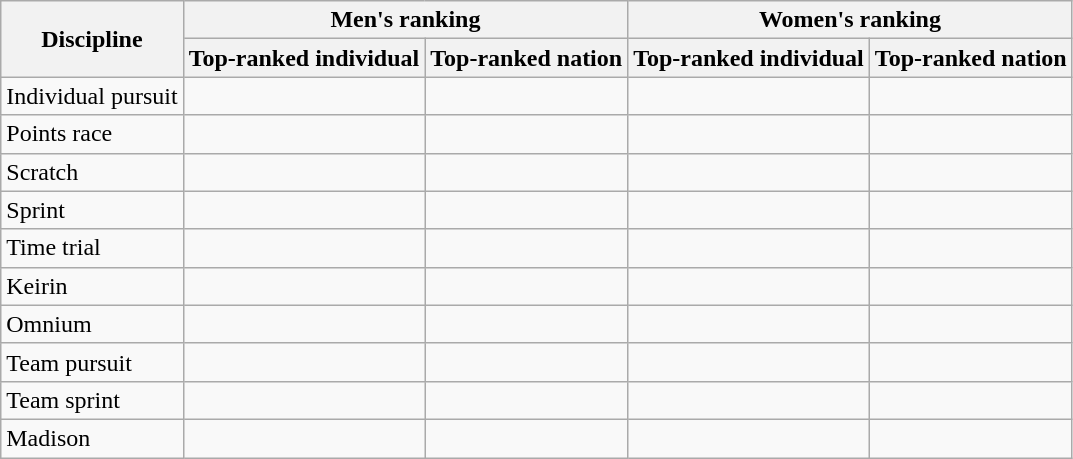<table class="wikitable">
<tr>
<th rowspan=2>Discipline</th>
<th colspan=2>Men's ranking</th>
<th colspan=2>Women's ranking</th>
</tr>
<tr>
<th>Top-ranked individual</th>
<th>Top-ranked nation</th>
<th>Top-ranked individual</th>
<th>Top-ranked nation</th>
</tr>
<tr>
<td>Individual pursuit</td>
<td></td>
<td></td>
<td></td>
<td></td>
</tr>
<tr>
<td>Points race</td>
<td></td>
<td></td>
<td></td>
<td></td>
</tr>
<tr>
<td>Scratch</td>
<td></td>
<td></td>
<td></td>
<td></td>
</tr>
<tr>
<td>Sprint</td>
<td></td>
<td></td>
<td></td>
<td></td>
</tr>
<tr>
<td>Time trial</td>
<td></td>
<td></td>
<td></td>
<td></td>
</tr>
<tr>
<td>Keirin</td>
<td></td>
<td></td>
<td></td>
<td></td>
</tr>
<tr>
<td>Omnium</td>
<td></td>
<td></td>
<td></td>
<td></td>
</tr>
<tr>
<td>Team pursuit</td>
<td></td>
<td></td>
<td></td>
<td></td>
</tr>
<tr>
<td>Team sprint</td>
<td></td>
<td></td>
<td></td>
<td></td>
</tr>
<tr>
<td>Madison</td>
<td></td>
<td></td>
<td></td>
<td></td>
</tr>
</table>
